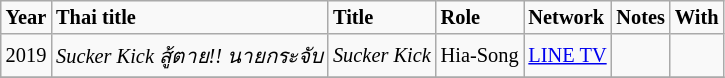<table class="wikitable" style="font-size: 85%;">
<tr>
<td><strong>Year</strong></td>
<td><strong>Thai title</strong></td>
<td><strong>Title</strong></td>
<td><strong>Role</strong></td>
<td><strong>Network</strong></td>
<td><strong>Notes</strong></td>
<td><strong>With</strong></td>
</tr>
<tr>
<td>2019</td>
<td><em>Sucker Kick สู้ตาย!! นายกระจับ</em></td>
<td><em>Sucker Kick</em></td>
<td>Hia-Song</td>
<td><a href='#'>LINE TV</a></td>
<td></td>
<td></td>
</tr>
<tr>
</tr>
</table>
